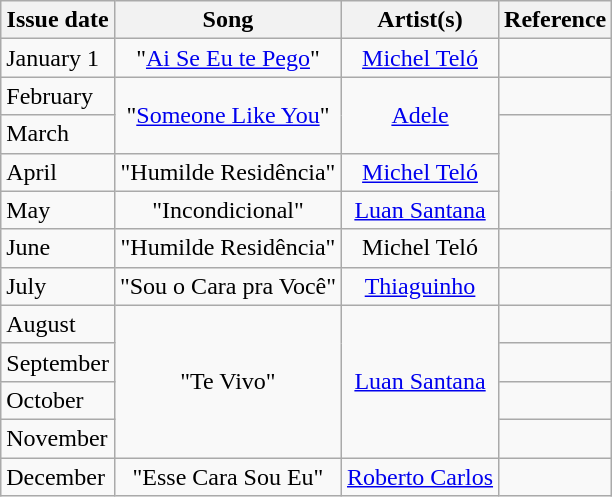<table class="wikitable">
<tr>
<th style="text-align: center;">Issue date</th>
<th style="text-align: center;">Song</th>
<th style="text-align: center;">Artist(s)</th>
<th style="text-align: center;">Reference</th>
</tr>
<tr>
<td>January 1</td>
<td style="text-align: center;">"<a href='#'>Ai Se Eu te Pego</a>"</td>
<td style="text-align: center;"><a href='#'>Michel Teló</a></td>
<td style="text-align: center;"></td>
</tr>
<tr>
<td>February</td>
<td style="text-align: center;" rowspan="2">"<a href='#'>Someone Like You</a>"</td>
<td style="text-align: center;" rowspan="2"><a href='#'>Adele</a></td>
<td style="text-align: center;"></td>
</tr>
<tr>
<td>March</td>
<td style="text-align: center;" rowspan="3"></td>
</tr>
<tr>
<td>April</td>
<td style="text-align: center;">"Humilde Residência"</td>
<td style="text-align: center;"><a href='#'>Michel Teló</a></td>
</tr>
<tr>
<td>May</td>
<td style="text-align: center;">"Incondicional"</td>
<td style="text-align: center;"><a href='#'>Luan Santana</a></td>
</tr>
<tr>
<td>June</td>
<td style="text-align: center;">"Humilde Residência"</td>
<td style="text-align: center;">Michel Teló</td>
<td style="text-align: center;"></td>
</tr>
<tr>
<td>July</td>
<td style="text-align: center;">"Sou o Cara pra Você"</td>
<td style="text-align: center;"><a href='#'>Thiaguinho</a></td>
<td style="text-align: center;"></td>
</tr>
<tr>
<td>August</td>
<td style="text-align: center;" rowspan="4">"Te Vivo"</td>
<td style="text-align: center;" rowspan="4"><a href='#'>Luan Santana</a></td>
<td style="text-align: center;"></td>
</tr>
<tr>
<td>September</td>
<td style="text-align: center;"></td>
</tr>
<tr>
<td>October</td>
<td style="text-align: center;"></td>
</tr>
<tr>
<td>November</td>
<td style="text-align: center;"></td>
</tr>
<tr>
<td>December</td>
<td style="text-align: center;" rowspan="1">"Esse Cara Sou Eu"</td>
<td style="text-align: center;" rowspan="1"><a href='#'>Roberto Carlos</a></td>
<td style="text-align: center;"></td>
</tr>
</table>
